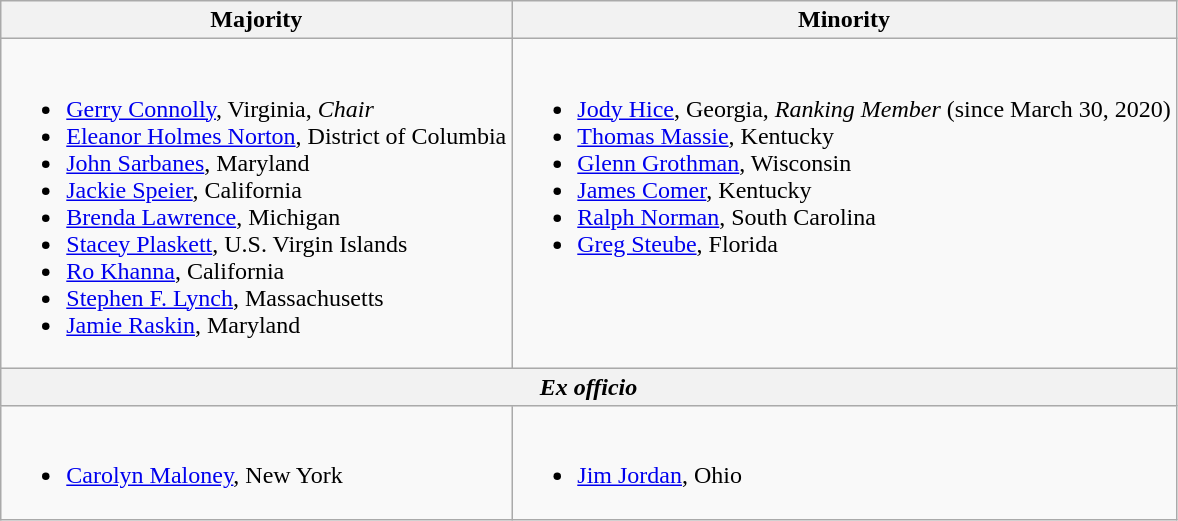<table class=wikitable>
<tr>
<th>Majority</th>
<th>Minority</th>
</tr>
<tr valign=top>
<td><br><ul><li><a href='#'>Gerry Connolly</a>, Virginia, <em>Chair</em></li><li><a href='#'>Eleanor Holmes Norton</a>, District of Columbia</li><li><a href='#'>John Sarbanes</a>, Maryland</li><li><a href='#'>Jackie Speier</a>, California</li><li><a href='#'>Brenda Lawrence</a>, Michigan</li><li><a href='#'>Stacey Plaskett</a>, U.S. Virgin Islands</li><li><a href='#'>Ro Khanna</a>, California</li><li><a href='#'>Stephen F. Lynch</a>, Massachusetts</li><li><a href='#'>Jamie Raskin</a>, Maryland</li></ul></td>
<td><br><ul><li><a href='#'>Jody Hice</a>, Georgia, <em>Ranking Member</em> (since March 30, 2020)</li><li><a href='#'>Thomas Massie</a>, Kentucky</li><li><a href='#'>Glenn Grothman</a>, Wisconsin</li><li><a href='#'>James Comer</a>, Kentucky</li><li><a href='#'>Ralph Norman</a>, South Carolina</li><li><a href='#'>Greg Steube</a>, Florida</li></ul></td>
</tr>
<tr>
<th colspan=2><em>Ex officio</em></th>
</tr>
<tr>
<td><br><ul><li><a href='#'>Carolyn Maloney</a>, New York</li></ul></td>
<td><br><ul><li><a href='#'>Jim Jordan</a>, Ohio</li></ul></td>
</tr>
</table>
